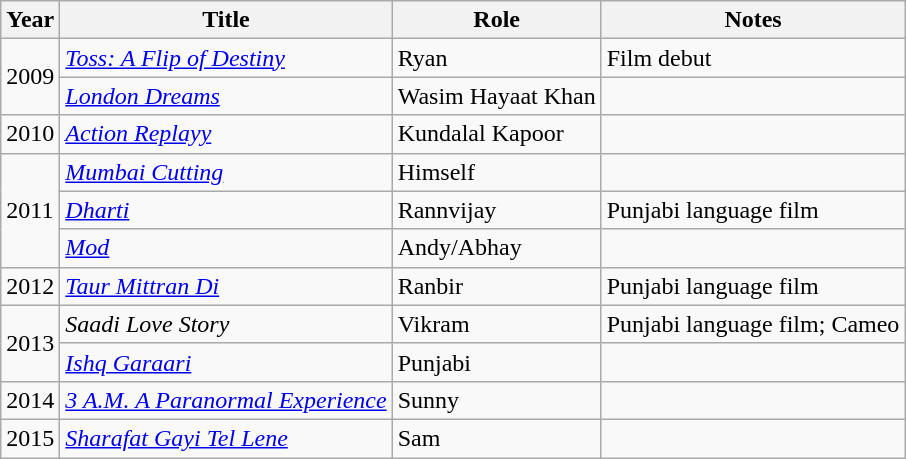<table class="wikitable">
<tr>
<th>Year</th>
<th>Title</th>
<th>Role</th>
<th>Notes</th>
</tr>
<tr>
<td rowspan="2">2009</td>
<td><em><a href='#'>Toss: A Flip of Destiny</a></em></td>
<td>Ryan</td>
<td>Film debut</td>
</tr>
<tr>
<td><em><a href='#'>London Dreams</a></em></td>
<td>Wasim Hayaat Khan</td>
<td></td>
</tr>
<tr>
<td>2010</td>
<td><em><a href='#'>Action Replayy</a></em></td>
<td>Kundalal Kapoor</td>
<td></td>
</tr>
<tr>
<td rowspan="3">2011</td>
<td><em><a href='#'>Mumbai Cutting</a></em></td>
<td>Himself</td>
<td></td>
</tr>
<tr>
<td><em><a href='#'>Dharti</a></em></td>
<td>Rannvijay</td>
<td>Punjabi language film</td>
</tr>
<tr>
<td><em><a href='#'>Mod</a></em></td>
<td>Andy/Abhay</td>
<td></td>
</tr>
<tr>
<td>2012</td>
<td><em><a href='#'>Taur Mittran Di</a></em></td>
<td>Ranbir</td>
<td>Punjabi language film</td>
</tr>
<tr>
<td rowspan="2">2013</td>
<td><em>Saadi Love Story</em></td>
<td>Vikram</td>
<td>Punjabi language film; Cameo</td>
</tr>
<tr>
<td><em><a href='#'>Ishq Garaari</a></em></td>
<td>Punjabi</td>
<td></td>
</tr>
<tr>
<td>2014</td>
<td><em><a href='#'>3 A.M. A Paranormal Experience</a></em></td>
<td>Sunny</td>
<td></td>
</tr>
<tr>
<td>2015</td>
<td><em><a href='#'>Sharafat Gayi Tel Lene</a> </em></td>
<td>Sam</td>
<td></td>
</tr>
</table>
